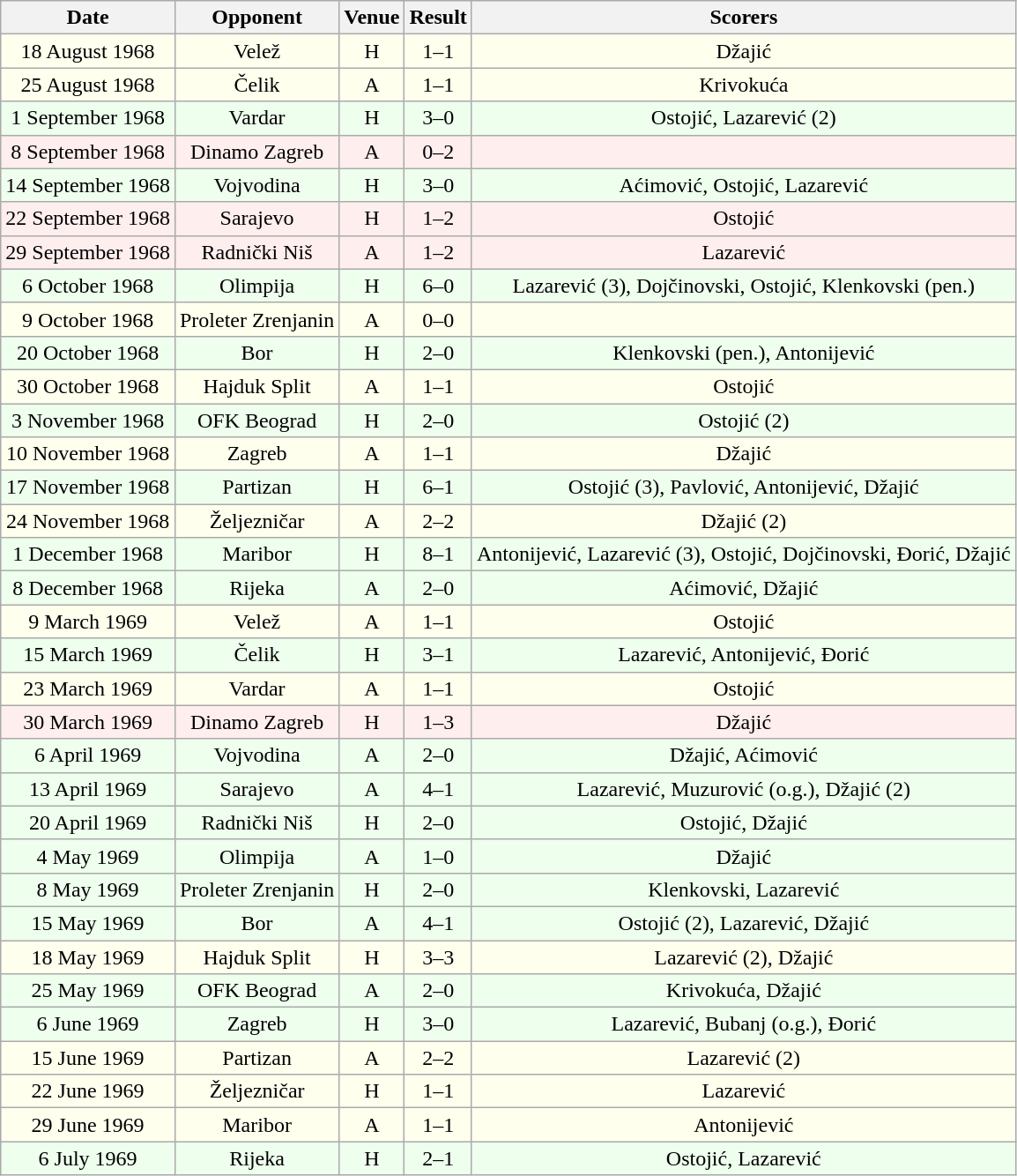<table class="wikitable sortable" style="font-size:100%; text-align:center">
<tr>
<th>Date</th>
<th>Opponent</th>
<th>Venue</th>
<th>Result</th>
<th>Scorers</th>
</tr>
<tr bgcolor = "#FFFFEE">
<td>18 August 1968</td>
<td>Velež</td>
<td>H</td>
<td>1–1</td>
<td>Džajić</td>
</tr>
<tr bgcolor = "#FFFFEE">
<td>25 August 1968</td>
<td>Čelik</td>
<td>A</td>
<td>1–1</td>
<td>Krivokuća</td>
</tr>
<tr bgcolor = "#EEFFEE">
<td>1 September 1968</td>
<td>Vardar</td>
<td>H</td>
<td>3–0</td>
<td>Ostojić, Lazarević (2)</td>
</tr>
<tr bgcolor = "#FFEEEE">
<td>8 September 1968</td>
<td>Dinamo Zagreb</td>
<td>A</td>
<td>0–2</td>
<td></td>
</tr>
<tr bgcolor = "#EEFFEE">
<td>14 September 1968</td>
<td>Vojvodina</td>
<td>H</td>
<td>3–0</td>
<td>Aćimović, Ostojić, Lazarević</td>
</tr>
<tr bgcolor = "#FFEEEE">
<td>22 September 1968</td>
<td>Sarajevo</td>
<td>H</td>
<td>1–2</td>
<td>Ostojić</td>
</tr>
<tr bgcolor = "#FFEEEE">
<td>29 September 1968</td>
<td>Radnički Niš</td>
<td>A</td>
<td>1–2</td>
<td>Lazarević</td>
</tr>
<tr bgcolor = "#EEFFEE">
<td>6 October 1968</td>
<td>Olimpija</td>
<td>H</td>
<td>6–0</td>
<td>Lazarević (3), Dojčinovski, Ostojić, Klenkovski (pen.)</td>
</tr>
<tr bgcolor = "#FFFFEE">
<td>9 October 1968</td>
<td>Proleter Zrenjanin</td>
<td>A</td>
<td>0–0</td>
<td></td>
</tr>
<tr bgcolor = "#EEFFEE">
<td>20 October 1968</td>
<td>Bor</td>
<td>H</td>
<td>2–0</td>
<td>Klenkovski (pen.), Antonijević</td>
</tr>
<tr bgcolor = "#FFFFEE">
<td>30 October 1968</td>
<td>Hajduk Split</td>
<td>A</td>
<td>1–1</td>
<td>Ostojić</td>
</tr>
<tr bgcolor = "#EEFFEE">
<td>3 November 1968</td>
<td>OFK Beograd</td>
<td>H</td>
<td>2–0</td>
<td>Ostojić (2)</td>
</tr>
<tr bgcolor = "#FFFFEE">
<td>10 November 1968</td>
<td>Zagreb</td>
<td>A</td>
<td>1–1</td>
<td>Džajić</td>
</tr>
<tr bgcolor = "#EEFFEE">
<td>17 November 1968</td>
<td>Partizan</td>
<td>H</td>
<td>6–1</td>
<td>Ostojić (3), Pavlović, Antonijević, Džajić</td>
</tr>
<tr bgcolor = "#FFFFEE">
<td>24 November 1968</td>
<td>Željezničar</td>
<td>A</td>
<td>2–2</td>
<td>Džajić (2)</td>
</tr>
<tr bgcolor = "#EEFFEE">
<td>1 December 1968</td>
<td>Maribor</td>
<td>H</td>
<td>8–1</td>
<td>Antonijević, Lazarević (3), Ostojić, Dojčinovski, Đorić, Džajić</td>
</tr>
<tr bgcolor = "#EEFFEE">
<td>8 December 1968</td>
<td>Rijeka</td>
<td>A</td>
<td>2–0</td>
<td>Aćimović, Džajić</td>
</tr>
<tr bgcolor = "#FFFFEE">
<td>9 March 1969</td>
<td>Velež</td>
<td>A</td>
<td>1–1</td>
<td>Ostojić</td>
</tr>
<tr bgcolor = "#EEFFEE">
<td>15 March 1969</td>
<td>Čelik</td>
<td>H</td>
<td>3–1</td>
<td>Lazarević, Antonijević, Đorić</td>
</tr>
<tr bgcolor = "#FFFFEE">
<td>23 March 1969</td>
<td>Vardar</td>
<td>A</td>
<td>1–1</td>
<td>Ostojić</td>
</tr>
<tr bgcolor = "#FFEEEE">
<td>30 March 1969</td>
<td>Dinamo Zagreb</td>
<td>H</td>
<td>1–3</td>
<td>Džajić</td>
</tr>
<tr bgcolor = "#EEFFEE">
<td>6 April 1969</td>
<td>Vojvodina</td>
<td>A</td>
<td>2–0</td>
<td>Džajić, Aćimović</td>
</tr>
<tr bgcolor = "#EEFFEE">
<td>13 April 1969</td>
<td>Sarajevo</td>
<td>A</td>
<td>4–1</td>
<td>Lazarević, Muzurović (o.g.), Džajić (2)</td>
</tr>
<tr bgcolor = "#EEFFEE">
<td>20 April 1969</td>
<td>Radnički Niš</td>
<td>H</td>
<td>2–0</td>
<td>Ostojić, Džajić</td>
</tr>
<tr bgcolor = "#EEFFEE">
<td>4 May 1969</td>
<td>Olimpija</td>
<td>A</td>
<td>1–0</td>
<td>Džajić</td>
</tr>
<tr bgcolor = "#EEFFEE">
<td>8 May 1969</td>
<td>Proleter Zrenjanin</td>
<td>H</td>
<td>2–0</td>
<td>Klenkovski, Lazarević</td>
</tr>
<tr bgcolor = "#EEFFEE">
<td>15 May 1969</td>
<td>Bor</td>
<td>A</td>
<td>4–1</td>
<td>Ostojić (2), Lazarević, Džajić</td>
</tr>
<tr bgcolor = "#FFFFEE">
<td>18 May 1969</td>
<td>Hajduk Split</td>
<td>H</td>
<td>3–3</td>
<td>Lazarević (2), Džajić</td>
</tr>
<tr bgcolor = "#EEFFEE">
<td>25 May 1969</td>
<td>OFK Beograd</td>
<td>A</td>
<td>2–0</td>
<td>Krivokuća, Džajić</td>
</tr>
<tr bgcolor = "#EEFFEE">
<td>6 June 1969</td>
<td>Zagreb</td>
<td>H</td>
<td>3–0</td>
<td>Lazarević, Bubanj (o.g.), Đorić</td>
</tr>
<tr bgcolor = "#FFFFEE">
<td>15 June 1969</td>
<td>Partizan</td>
<td>A</td>
<td>2–2</td>
<td>Lazarević (2)</td>
</tr>
<tr bgcolor = "#FFFFEE">
<td>22 June 1969</td>
<td>Željezničar</td>
<td>H</td>
<td>1–1</td>
<td>Lazarević</td>
</tr>
<tr bgcolor = "#FFFFEE">
<td>29 June 1969</td>
<td>Maribor</td>
<td>A</td>
<td>1–1</td>
<td>Antonijević</td>
</tr>
<tr bgcolor = "#EEFFEE">
<td>6 July 1969</td>
<td>Rijeka</td>
<td>H</td>
<td>2–1</td>
<td>Ostojić, Lazarević</td>
</tr>
</table>
